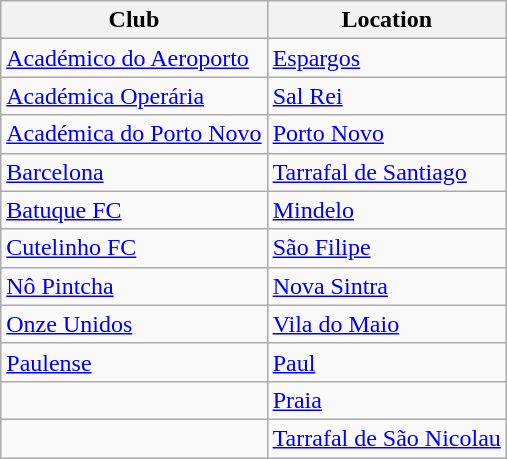<table class="wikitable sortable">
<tr>
<th>Club</th>
<th>Location</th>
</tr>
<tr>
<td><a href='#'>Académico do Aeroporto</a></td>
<td><a href='#'>Espargos</a></td>
</tr>
<tr>
<td><a href='#'>Académica Operária</a></td>
<td><a href='#'>Sal Rei</a></td>
</tr>
<tr>
<td><a href='#'>Académica do Porto Novo</a></td>
<td><a href='#'>Porto Novo</a></td>
</tr>
<tr>
<td><a href='#'>Barcelona</a></td>
<td><a href='#'>Tarrafal de Santiago</a></td>
</tr>
<tr>
<td><a href='#'>Batuque FC</a></td>
<td><a href='#'>Mindelo</a></td>
</tr>
<tr>
<td><a href='#'>Cutelinho FC</a></td>
<td><a href='#'>São Filipe</a></td>
</tr>
<tr>
<td><a href='#'>Nô Pintcha</a></td>
<td><a href='#'>Nova Sintra</a></td>
</tr>
<tr>
<td><a href='#'>Onze Unidos</a></td>
<td><a href='#'>Vila do Maio</a></td>
</tr>
<tr>
<td><a href='#'>Paulense</a></td>
<td><a href='#'>Paul</a></td>
</tr>
<tr>
<td></td>
<td><a href='#'>Praia</a></td>
</tr>
<tr>
<td></td>
<td><a href='#'>Tarrafal de São Nicolau</a></td>
</tr>
</table>
